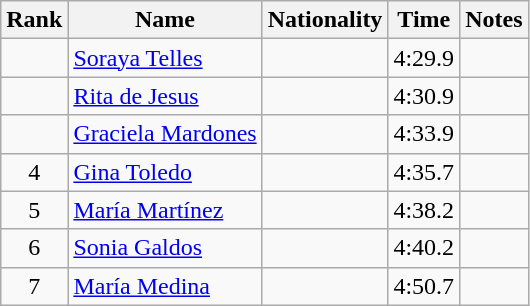<table class="wikitable sortable" style="text-align:center">
<tr>
<th>Rank</th>
<th>Name</th>
<th>Nationality</th>
<th>Time</th>
<th>Notes</th>
</tr>
<tr>
<td></td>
<td align=left><a href='#'>Soraya Telles</a></td>
<td align=left></td>
<td>4:29.9</td>
<td></td>
</tr>
<tr>
<td></td>
<td align=left><a href='#'>Rita de Jesus</a></td>
<td align=left></td>
<td>4:30.9</td>
<td></td>
</tr>
<tr>
<td></td>
<td align=left><a href='#'>Graciela Mardones</a></td>
<td align=left></td>
<td>4:33.9</td>
<td></td>
</tr>
<tr>
<td>4</td>
<td align=left><a href='#'>Gina Toledo</a></td>
<td align=left></td>
<td>4:35.7</td>
<td></td>
</tr>
<tr>
<td>5</td>
<td align=left><a href='#'>María Martínez</a></td>
<td align=left></td>
<td>4:38.2</td>
<td></td>
</tr>
<tr>
<td>6</td>
<td align=left><a href='#'>Sonia Galdos</a></td>
<td align=left></td>
<td>4:40.2</td>
<td></td>
</tr>
<tr>
<td>7</td>
<td align=left><a href='#'>María Medina</a></td>
<td align=left></td>
<td>4:50.7</td>
<td></td>
</tr>
</table>
